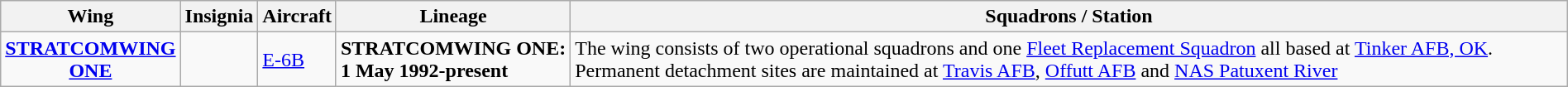<table class="wikitable" width=100% style="text-align: center">
<tr>
<th>Wing</th>
<th>Insignia</th>
<th>Aircraft</th>
<th>Lineage</th>
<th>Squadrons / Station</th>
</tr>
<tr>
<td><strong><a href='#'>STRATCOMWING<br>ONE</a></strong></td>
<td></td>
<td align=left><a href='#'>E-6B</a></td>
<td style="white-space: nowrap;" align=left><strong>STRATCOMWING ONE:<br>1 May 1992-present</strong></td>
<td align=left>The wing consists of two operational squadrons and one <a href='#'>Fleet Replacement Squadron</a> all based at <a href='#'>Tinker AFB, OK</a>. Permanent detachment sites are maintained at <a href='#'>Travis AFB</a>, <a href='#'>Offutt AFB</a> and <a href='#'>NAS Patuxent River</a></td>
</tr>
</table>
